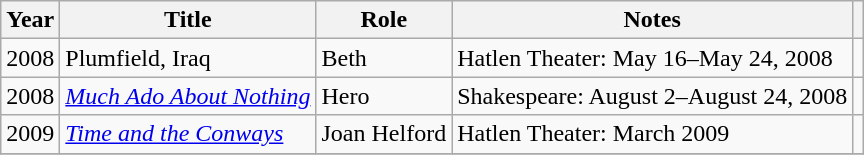<table class="wikitable sortable">
<tr>
<th>Year</th>
<th>Title</th>
<th>Role</th>
<th class="unsortable">Notes</th>
<th class="unsortable"></th>
</tr>
<tr>
<td>2008</td>
<td>Plumfield, Iraq</td>
<td>Beth</td>
<td>Hatlen Theater: May 16–May 24, 2008</td>
<td></td>
</tr>
<tr>
<td>2008</td>
<td><em><a href='#'>Much Ado About Nothing</a></em></td>
<td>Hero</td>
<td>Shakespeare: August 2–August 24, 2008</td>
<td></td>
</tr>
<tr>
<td>2009</td>
<td><em><a href='#'>Time and the Conways</a></em></td>
<td>Joan Helford</td>
<td>Hatlen Theater: March 2009</td>
<td></td>
</tr>
<tr>
</tr>
</table>
